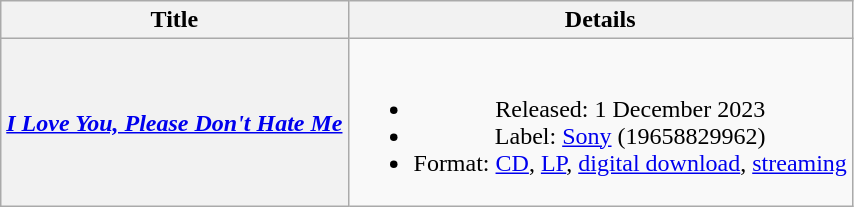<table class="wikitable plainrowheaders" style="text-align:center;" border="1">
<tr>
<th scope="col">Title</th>
<th scope="col">Details</th>
</tr>
<tr>
<th scope="row"><em><a href='#'>I Love You, Please Don't Hate Me</a></em></th>
<td><br><ul><li>Released: 1 December 2023</li><li>Label: <a href='#'>Sony</a> (19658829962)</li><li>Format: <a href='#'>CD</a>, <a href='#'>LP</a>, <a href='#'>digital download</a>, <a href='#'>streaming</a></li></ul></td>
</tr>
</table>
